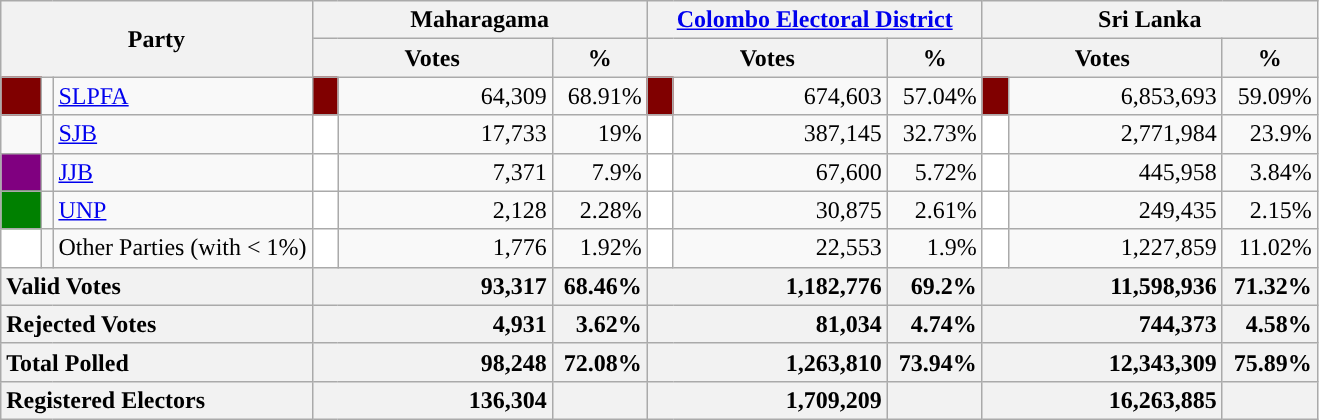<table class="wikitable">
<tr>
<th colspan="3" width="144px"rowspan="2">Party</th>
<th colspan="3" width="216px">Maharagama</th>
<th colspan="3" width="216px"><a href='#'>Colombo Electoral District</a></th>
<th colspan="3" width="216px">Sri Lanka</th>
</tr>
<tr>
<th colspan="2" width="144px">Votes</th>
<th>%</th>
<th colspan="2" width="144px">Votes</th>
<th>%</th>
<th colspan="2" width="144px">Votes</th>
<th>%</th>
</tr>
<tr>
<td style="background-color:maroon;" width="20px"></td>
<td></td>
<td style="text-align:left;"><a href='#'>SLPFA</a></td>
<td style="background-color:maroon;" width="10px"></td>
<td style="text-align:right;">64,309</td>
<td style="text-align:right;">68.91%</td>
<td style="background-color:maroon;" width="10px"></td>
<td style="text-align:right;">674,603</td>
<td style="text-align:right;">57.04%</td>
<td style="background-color:maroon;" width="10px"></td>
<td style="text-align:right;">6,853,693</td>
<td style="text-align:right;">59.09%</td>
</tr>
<tr>
<td style="background-color:"></td>
<td></td>
<td style="text-align:left;"><a href='#'>SJB</a></td>
<td style="background-color:white;" width="10px"></td>
<td style="text-align:right;">17,733</td>
<td style="text-align:right;">19%</td>
<td style="background-color:white;" width="10px"></td>
<td style="text-align:right;">387,145</td>
<td style="text-align:right;">32.73%</td>
<td style="background-color:white;" width="10px"></td>
<td style="text-align:right;">2,771,984</td>
<td style="text-align:right;">23.9%</td>
</tr>
<tr>
<td style="background-color:purple;" width="20px"></td>
<td></td>
<td style="text-align:left;"><a href='#'>JJB</a></td>
<td style="background-color:white;" width="10px"></td>
<td style="text-align:right;">7,371</td>
<td style="text-align:right;">7.9%</td>
<td style="background-color:white;" width="10px"></td>
<td style="text-align:right;">67,600</td>
<td style="text-align:right;">5.72%</td>
<td style="background-color:white;" width="10px"></td>
<td style="text-align:right;">445,958</td>
<td style="text-align:right;">3.84%</td>
</tr>
<tr>
<td style="background-color:green;" width="20px"></td>
<td></td>
<td style="text-align:left;"><a href='#'>UNP</a></td>
<td style="background-color:white;" width="10px"></td>
<td style="text-align:right;">2,128</td>
<td style="text-align:right;">2.28%</td>
<td style="background-color:white;" width="10px"></td>
<td style="text-align:right;">30,875</td>
<td style="text-align:right;">2.61%</td>
<td style="background-color:white;" width="10px"></td>
<td style="text-align:right;">249,435</td>
<td style="text-align:right;">2.15%</td>
</tr>
<tr>
<td style="background-color:white;" width="20px"></td>
<td></td>
<td style="text-align:left;">Other Parties (with < 1%)</td>
<td style="background-color:white;" width="10px"></td>
<td style="text-align:right;">1,776</td>
<td style="text-align:right;">1.92%</td>
<td style="background-color:white;" width="10px"></td>
<td style="text-align:right;">22,553</td>
<td style="text-align:right;">1.9%</td>
<td style="background-color:white;" width="10px"></td>
<td style="text-align:right;">1,227,859</td>
<td style="text-align:right;">11.02%</td>
</tr>
<tr>
<th colspan="3" width="144px"style="text-align:left;">Valid Votes</th>
<th style="text-align:right;"colspan="2" width="144px">93,317</th>
<th style="text-align:right;">68.46%</th>
<th style="text-align:right;"colspan="2" width="144px">1,182,776</th>
<th style="text-align:right;">69.2%</th>
<th style="text-align:right;"colspan="2" width="144px">11,598,936</th>
<th style="text-align:right;">71.32%</th>
</tr>
<tr>
<th colspan="3" width="144px"style="text-align:left;">Rejected Votes</th>
<th style="text-align:right;"colspan="2" width="144px">4,931</th>
<th style="text-align:right;">3.62%</th>
<th style="text-align:right;"colspan="2" width="144px">81,034</th>
<th style="text-align:right;">4.74%</th>
<th style="text-align:right;"colspan="2" width="144px">744,373</th>
<th style="text-align:right;">4.58%</th>
</tr>
<tr>
<th colspan="3" width="144px"style="text-align:left;">Total Polled</th>
<th style="text-align:right;"colspan="2" width="144px">98,248</th>
<th style="text-align:right;">72.08%</th>
<th style="text-align:right;"colspan="2" width="144px">1,263,810</th>
<th style="text-align:right;">73.94%</th>
<th style="text-align:right;"colspan="2" width="144px">12,343,309</th>
<th style="text-align:right;">75.89%</th>
</tr>
<tr>
<th colspan="3" width="144px"style="text-align:left;">Registered Electors</th>
<th style="text-align:right;"colspan="2" width="144px">136,304</th>
<th></th>
<th style="text-align:right;"colspan="2" width="144px">1,709,209</th>
<th></th>
<th style="text-align:right;"colspan="2" width="144px">16,263,885</th>
<th></th>
</tr>
</table>
